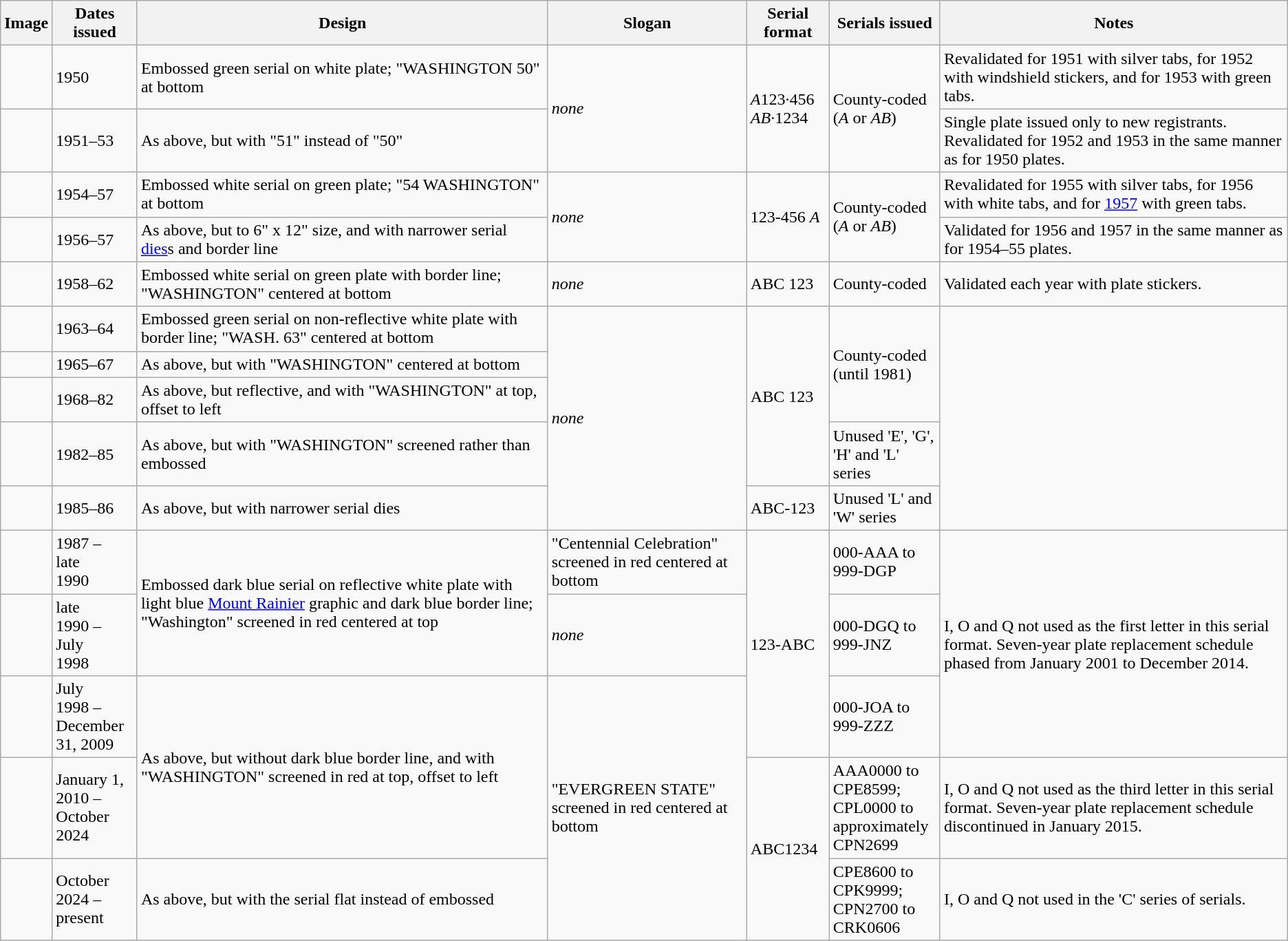<table class="wikitable">
<tr>
<th>Image</th>
<th style="width:75px;">Dates issued</th>
<th>Design</th>
<th>Slogan</th>
<th>Serial format</th>
<th style="width:100px;">Serials issued</th>
<th>Notes</th>
</tr>
<tr>
<td></td>
<td>1950</td>
<td>Embossed green serial on white plate; "WASHINGTON 50" at bottom</td>
<td rowspan="2"><em>none</em></td>
<td rowspan="2"><em>A</em>123·456<br><em>AB</em>·1234</td>
<td rowspan="2">County-coded<br>(<em>A</em> or <em>AB</em>)</td>
<td>Revalidated for 1951 with silver tabs, for 1952 with windshield stickers, and for 1953 with green tabs.</td>
</tr>
<tr>
<td></td>
<td>1951–53</td>
<td>As above, but with "51" instead of "50"</td>
<td>Single plate issued only to new registrants. Revalidated for 1952 and 1953 in the same manner as for 1950 plates.</td>
</tr>
<tr>
<td></td>
<td>1954–57</td>
<td>Embossed white serial on green plate; "54 WASHINGTON" at bottom</td>
<td rowspan="2"><em>none</em></td>
<td rowspan="2">123-456 <em>A</em><br></td>
<td rowspan="2">County-coded<br>(<em>A</em> or <em>AB</em>)</td>
<td>Revalidated for 1955 with silver tabs, for 1956 with white tabs, and for <a href='#'>1957</a> with green tabs.</td>
</tr>
<tr>
<td></td>
<td>1956–57</td>
<td>As above, but to 6" x 12" size, and with narrower serial <a href='#'>dies</a>s and border line</td>
<td>Validated for 1956 and 1957 in the same manner as for 1954–55 plates.</td>
</tr>
<tr>
<td></td>
<td>1958–62</td>
<td>Embossed white serial on green plate with border line; "WASHINGTON" centered at bottom</td>
<td><em>none</em></td>
<td>ABC 123</td>
<td>County-coded</td>
<td>Validated each year with plate stickers.</td>
</tr>
<tr>
<td></td>
<td>1963–64</td>
<td>Embossed green serial on non-reflective white plate with border line; "WASH. 63" centered at bottom</td>
<td rowspan="5"><em>none</em></td>
<td rowspan="4">ABC 123</td>
<td rowspan="3">County-coded (until 1981)</td>
<td rowspan="5"></td>
</tr>
<tr>
<td></td>
<td>1965–67</td>
<td>As above, but with "WASHINGTON" centered at bottom</td>
</tr>
<tr>
<td></td>
<td>1968–82</td>
<td>As above, but reflective, and with "WASHINGTON" at top, offset to left</td>
</tr>
<tr>
<td></td>
<td>1982–85</td>
<td>As above, but with "WASHINGTON" screened rather than embossed</td>
<td>Unused 'E', 'G', 'H' and 'L' series</td>
</tr>
<tr>
<td></td>
<td>1985–86</td>
<td>As above, but with narrower serial dies</td>
<td>ABC-123</td>
<td>Unused 'L' and 'W' series</td>
</tr>
<tr>
<td></td>
<td>1987 –<br>late<br>1990</td>
<td rowspan="2">Embossed dark blue serial on reflective white plate with light blue <a href='#'>Mount Rainier</a> graphic and dark blue border line; "Washington" screened in red centered at top</td>
<td>"Centennial Celebration" screened in red centered at bottom</td>
<td rowspan="3">123-ABC</td>
<td>000-AAA to 999-DGP</td>
<td rowspan="3">I, O and Q not used as the first letter in this serial format. Seven-year plate replacement schedule phased from January 2001 to December 2014.</td>
</tr>
<tr>
<td></td>
<td>late<br>1990 –<br>July<br>1998</td>
<td><em>none</em></td>
<td>000-DGQ to 999-JNZ</td>
</tr>
<tr>
<td></td>
<td>July<br>1998 –<br>December 31, 2009</td>
<td rowspan="2">As above, but without dark blue border line, and with "WASHINGTON" screened in red at top, offset to left</td>
<td rowspan="3">"EVERGREEN STATE" screened in red centered at bottom</td>
<td>000-JOA to 999-ZZZ</td>
</tr>
<tr>
<td></td>
<td>January 1, 2010 – October 2024</td>
<td rowspan="2">ABC1234</td>
<td>AAA0000 to CPE8599;<br>CPL0000 to approximately CPN2699</td>
<td>I, O and Q not used as the third letter in this serial format. Seven-year plate replacement schedule discontinued in January 2015.</td>
</tr>
<tr>
<td></td>
<td>October 2024 – present</td>
<td>As above, but with the serial flat instead of embossed</td>
<td>CPE8600 to CPK9999;<br>CPN2700 to CRK0606 </td>
<td>I, O and Q not used in the 'C' series of serials.</td>
</tr>
</table>
